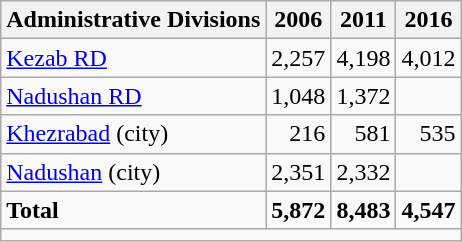<table class="wikitable">
<tr>
<th>Administrative Divisions</th>
<th>2006</th>
<th>2011</th>
<th>2016</th>
</tr>
<tr>
<td><a href='#'>Kezab RD</a></td>
<td style="text-align: right;">2,257</td>
<td style="text-align: right;">4,198</td>
<td style="text-align: right;">4,012</td>
</tr>
<tr>
<td><a href='#'>Nadushan RD</a></td>
<td style="text-align: right;">1,048</td>
<td style="text-align: right;">1,372</td>
<td style="text-align: right;"></td>
</tr>
<tr>
<td><a href='#'>Khezrabad</a> (city)</td>
<td style="text-align: right;">216</td>
<td style="text-align: right;">581</td>
<td style="text-align: right;">535</td>
</tr>
<tr>
<td><a href='#'>Nadushan</a> (city)</td>
<td style="text-align: right;">2,351</td>
<td style="text-align: right;">2,332</td>
<td style="text-align: right;"></td>
</tr>
<tr>
<td><strong>Total</strong></td>
<td style="text-align: right;"><strong>5,872</strong></td>
<td style="text-align: right;"><strong>8,483</strong></td>
<td style="text-align: right;"><strong>4,547</strong></td>
</tr>
<tr>
<td colspan=4></td>
</tr>
</table>
